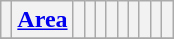<table class="wikitable sortable" style="text-align: right">
<tr>
<th></th>
<th><a href='#'>Area</a></th>
<th></th>
<th></th>
<th></th>
<th></th>
<th></th>
<th></th>
<th></th>
<th></th>
<th></th>
</tr>
<tr>
</tr>
</table>
